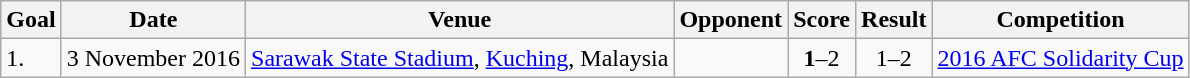<table class="wikitable plainrowheaders sortable">
<tr>
<th>Goal</th>
<th>Date</th>
<th>Venue</th>
<th>Opponent</th>
<th>Score</th>
<th>Result</th>
<th>Competition</th>
</tr>
<tr>
<td>1.</td>
<td>3 November 2016</td>
<td><a href='#'>Sarawak State Stadium</a>, <a href='#'>Kuching</a>, Malaysia</td>
<td></td>
<td align=center><strong>1</strong>–2</td>
<td align=center>1–2</td>
<td><a href='#'>2016 AFC Solidarity Cup</a></td>
</tr>
</table>
